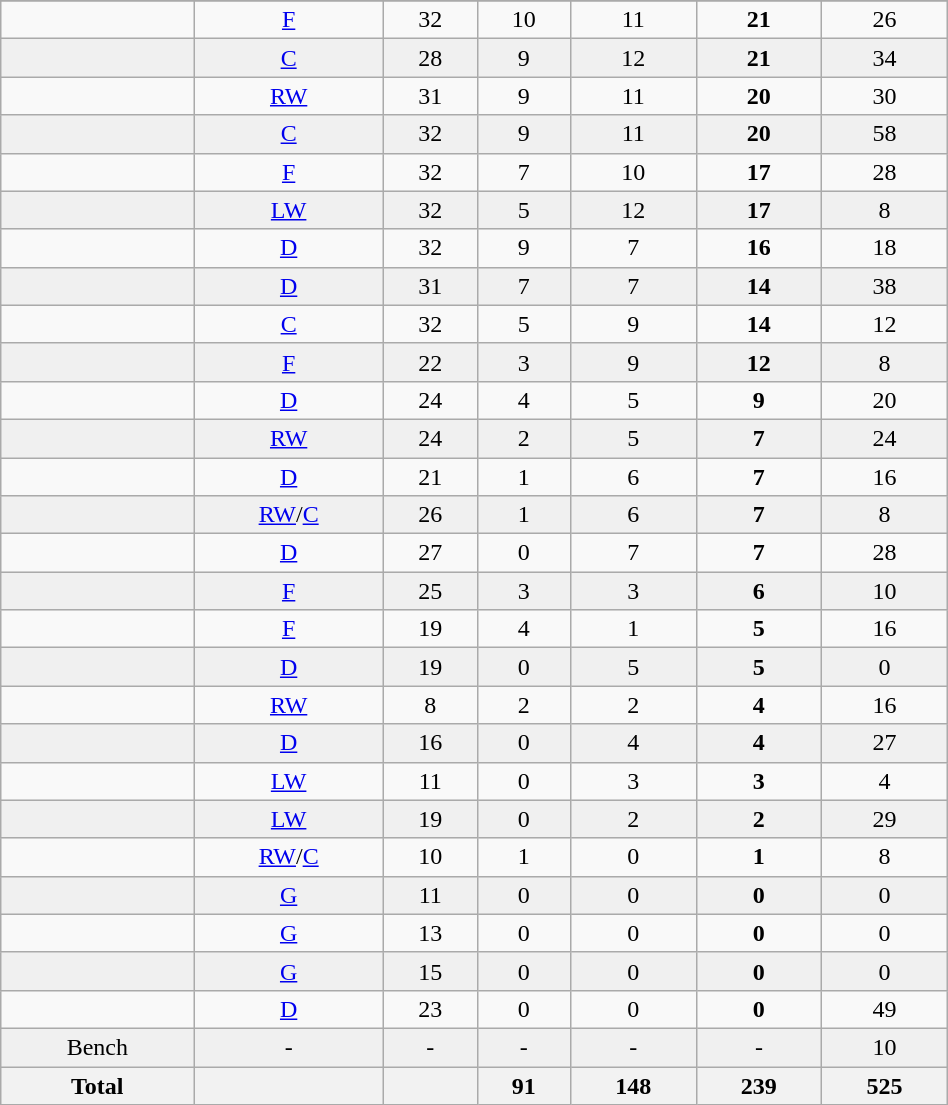<table class="wikitable sortable" width ="50%">
<tr align="center">
</tr>
<tr align="center" bgcolor="">
<td></td>
<td><a href='#'>F</a></td>
<td>32</td>
<td>10</td>
<td>11</td>
<td><strong>21</strong></td>
<td>26</td>
</tr>
<tr align="center" bgcolor="f0f0f0">
<td></td>
<td><a href='#'>C</a></td>
<td>28</td>
<td>9</td>
<td>12</td>
<td><strong>21</strong></td>
<td>34</td>
</tr>
<tr align="center" bgcolor="">
<td></td>
<td><a href='#'>RW</a></td>
<td>31</td>
<td>9</td>
<td>11</td>
<td><strong>20</strong></td>
<td>30</td>
</tr>
<tr align="center" bgcolor="f0f0f0">
<td></td>
<td><a href='#'>C</a></td>
<td>32</td>
<td>9</td>
<td>11</td>
<td><strong>20</strong></td>
<td>58</td>
</tr>
<tr align="center" bgcolor="">
<td></td>
<td><a href='#'>F</a></td>
<td>32</td>
<td>7</td>
<td>10</td>
<td><strong>17</strong></td>
<td>28</td>
</tr>
<tr align="center" bgcolor="f0f0f0">
<td></td>
<td><a href='#'>LW</a></td>
<td>32</td>
<td>5</td>
<td>12</td>
<td><strong>17</strong></td>
<td>8</td>
</tr>
<tr align="center" bgcolor="">
<td></td>
<td><a href='#'>D</a></td>
<td>32</td>
<td>9</td>
<td>7</td>
<td><strong>16</strong></td>
<td>18</td>
</tr>
<tr align="center" bgcolor="f0f0f0">
<td></td>
<td><a href='#'>D</a></td>
<td>31</td>
<td>7</td>
<td>7</td>
<td><strong>14</strong></td>
<td>38</td>
</tr>
<tr align="center" bgcolor="">
<td></td>
<td><a href='#'>C</a></td>
<td>32</td>
<td>5</td>
<td>9</td>
<td><strong>14</strong></td>
<td>12</td>
</tr>
<tr align="center" bgcolor="f0f0f0">
<td></td>
<td><a href='#'>F</a></td>
<td>22</td>
<td>3</td>
<td>9</td>
<td><strong>12</strong></td>
<td>8</td>
</tr>
<tr align="center" bgcolor="">
<td></td>
<td><a href='#'>D</a></td>
<td>24</td>
<td>4</td>
<td>5</td>
<td><strong>9</strong></td>
<td>20</td>
</tr>
<tr align="center" bgcolor="f0f0f0">
<td></td>
<td><a href='#'>RW</a></td>
<td>24</td>
<td>2</td>
<td>5</td>
<td><strong>7</strong></td>
<td>24</td>
</tr>
<tr align="center" bgcolor="">
<td></td>
<td><a href='#'>D</a></td>
<td>21</td>
<td>1</td>
<td>6</td>
<td><strong>7</strong></td>
<td>16</td>
</tr>
<tr align="center" bgcolor="f0f0f0">
<td></td>
<td><a href='#'>RW</a>/<a href='#'>C</a></td>
<td>26</td>
<td>1</td>
<td>6</td>
<td><strong>7</strong></td>
<td>8</td>
</tr>
<tr align="center" bgcolor="">
<td></td>
<td><a href='#'>D</a></td>
<td>27</td>
<td>0</td>
<td>7</td>
<td><strong>7</strong></td>
<td>28</td>
</tr>
<tr align="center" bgcolor="f0f0f0">
<td></td>
<td><a href='#'>F</a></td>
<td>25</td>
<td>3</td>
<td>3</td>
<td><strong>6</strong></td>
<td>10</td>
</tr>
<tr align="center" bgcolor="">
<td></td>
<td><a href='#'>F</a></td>
<td>19</td>
<td>4</td>
<td>1</td>
<td><strong>5</strong></td>
<td>16</td>
</tr>
<tr align="center" bgcolor="f0f0f0">
<td></td>
<td><a href='#'>D</a></td>
<td>19</td>
<td>0</td>
<td>5</td>
<td><strong>5</strong></td>
<td>0</td>
</tr>
<tr align="center" bgcolor="">
<td></td>
<td><a href='#'>RW</a></td>
<td>8</td>
<td>2</td>
<td>2</td>
<td><strong>4</strong></td>
<td>16</td>
</tr>
<tr align="center" bgcolor="f0f0f0">
<td></td>
<td><a href='#'>D</a></td>
<td>16</td>
<td>0</td>
<td>4</td>
<td><strong>4</strong></td>
<td>27</td>
</tr>
<tr align="center" bgcolor="">
<td></td>
<td><a href='#'>LW</a></td>
<td>11</td>
<td>0</td>
<td>3</td>
<td><strong>3</strong></td>
<td>4</td>
</tr>
<tr align="center" bgcolor="f0f0f0">
<td></td>
<td><a href='#'>LW</a></td>
<td>19</td>
<td>0</td>
<td>2</td>
<td><strong>2</strong></td>
<td>29</td>
</tr>
<tr align="center" bgcolor="">
<td></td>
<td><a href='#'>RW</a>/<a href='#'>C</a></td>
<td>10</td>
<td>1</td>
<td>0</td>
<td><strong>1</strong></td>
<td>8</td>
</tr>
<tr align="center" bgcolor="f0f0f0">
<td></td>
<td><a href='#'>G</a></td>
<td>11</td>
<td>0</td>
<td>0</td>
<td><strong>0</strong></td>
<td>0</td>
</tr>
<tr align="center" bgcolor="">
<td></td>
<td><a href='#'>G</a></td>
<td>13</td>
<td>0</td>
<td>0</td>
<td><strong>0</strong></td>
<td>0</td>
</tr>
<tr align="center" bgcolor="f0f0f0">
<td></td>
<td><a href='#'>G</a></td>
<td>15</td>
<td>0</td>
<td>0</td>
<td><strong>0</strong></td>
<td>0</td>
</tr>
<tr align="center" bgcolor="">
<td></td>
<td><a href='#'>D</a></td>
<td>23</td>
<td>0</td>
<td>0</td>
<td><strong>0</strong></td>
<td>49</td>
</tr>
<tr align="center" bgcolor="f0f0f0">
<td>Bench</td>
<td>-</td>
<td>-</td>
<td>-</td>
<td>-</td>
<td>-</td>
<td>10</td>
</tr>
<tr>
<th>Total</th>
<th></th>
<th></th>
<th>91</th>
<th>148</th>
<th>239</th>
<th>525</th>
</tr>
</table>
